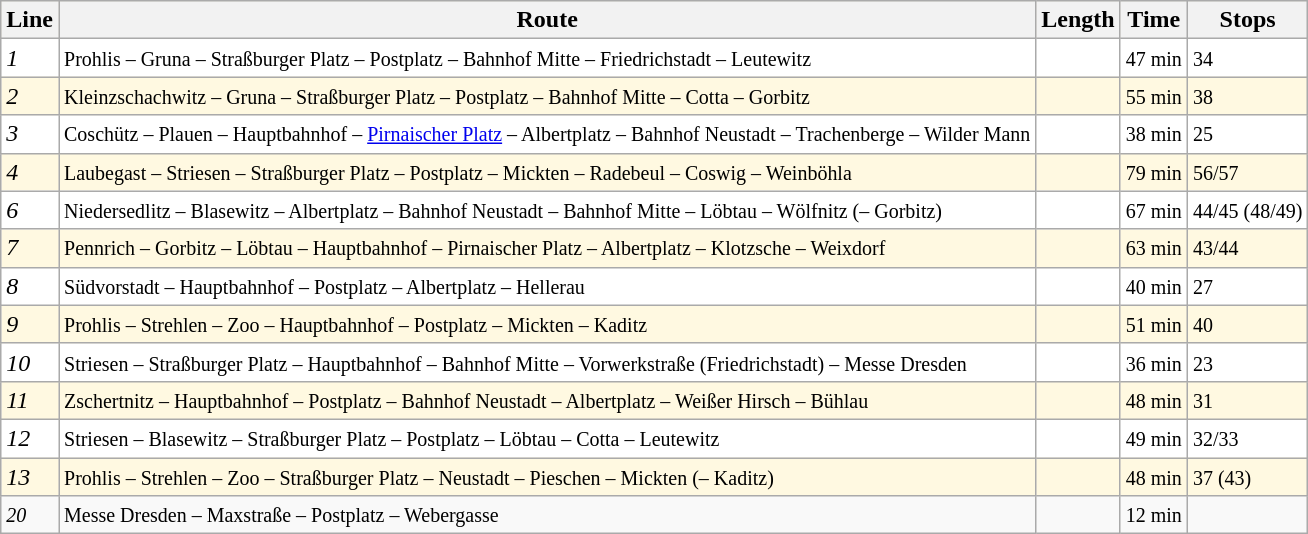<table class="wikitable" bgcolor="#DDDDFF">
<tr bgcolor="#FFF9E1">
<th>Line</th>
<th>Route</th>
<th>Length</th>
<th>Time</th>
<th>Stops</th>
</tr>
<tr bgcolor="#FFFFFF">
<td><em>1</em></td>
<td><small>Prohlis – Gruna – Straßburger Platz – Postplatz – Bahnhof Mitte – Friedrichstadt – Leutewitz</small></td>
<td><small></small></td>
<td><small>47 min</small></td>
<td><small>34</small></td>
</tr>
<tr bgcolor="#FFF9E1">
<td><em>2</em></td>
<td><small>Kleinzschachwitz – Gruna – Straßburger Platz – Postplatz – Bahnhof Mitte – Cotta – Gorbitz</small></td>
<td><small></small></td>
<td><small>55 min</small></td>
<td><small>38</small></td>
</tr>
<tr bgcolor="#FFFFFF">
<td><em>3</em></td>
<td><small>Coschütz – Plauen – Hauptbahnhof – <a href='#'>Pirnaischer Platz</a> – Albertplatz – Bahnhof Neustadt – Trachenberge – Wilder Mann</small></td>
<td><small></small></td>
<td><small>38 min</small></td>
<td><small>25</small></td>
</tr>
<tr bgcolor="#FFF9E1">
<td><em>4</em></td>
<td><small>Laubegast – Striesen – Straßburger Platz – Postplatz – Mickten – Radebeul – Coswig – Weinböhla</small></td>
<td><small></small></td>
<td><small>79 min</small></td>
<td><small>56/57</small></td>
</tr>
<tr bgcolor="#FFFFFF">
<td><em>6</em></td>
<td><small>Niedersedlitz – Blasewitz – Albertplatz – Bahnhof Neustadt – Bahnhof Mitte – Löbtau – Wölfnitz (– Gorbitz) </small></td>
<td><small></small></td>
<td><small>67 min</small></td>
<td><small>44/45 (48/49)</small></td>
</tr>
<tr bgcolor="#FFF9E1">
<td><em>7</em></td>
<td><small>Pennrich – Gorbitz – Löbtau – Hauptbahnhof – Pirnaischer Platz – Albertplatz – Klotzsche – Weixdorf</small></td>
<td><small></small></td>
<td><small>63 min</small></td>
<td><small>43/44</small></td>
</tr>
<tr bgcolor="#FFFFFF">
<td><em>8</em></td>
<td><small>Südvorstadt – Hauptbahnhof – Postplatz – Albertplatz – Hellerau</small></td>
<td><small></small></td>
<td><small>40 min</small></td>
<td><small>27</small></td>
</tr>
<tr bgcolor="#FFF9E1">
<td><em>9</em></td>
<td><small>Prohlis – Strehlen – Zoo – Hauptbahnhof – Postplatz – Mickten – Kaditz</small></td>
<td><small></small></td>
<td><small>51 min</small></td>
<td><small>40</small></td>
</tr>
<tr bgcolor="#FFFFFF">
<td><em>10</em></td>
<td><small>Striesen – Straßburger Platz – Hauptbahnhof – Bahnhof Mitte – Vorwerkstraße (Friedrichstadt) – Messe Dresden</small></td>
<td><small></small></td>
<td><small>36 min</small></td>
<td><small>23</small></td>
</tr>
<tr bgcolor="#FFF9E1">
<td><em>11</em></td>
<td><small>Zschertnitz – Hauptbahnhof – Postplatz – Bahnhof Neustadt – Albertplatz – Weißer Hirsch – Bühlau</small></td>
<td><small></small></td>
<td><small>48 min</small></td>
<td><small>31</small></td>
</tr>
<tr bgcolor="#FFFFFF">
<td><em>12</em></td>
<td><small>Striesen – Blasewitz – Straßburger Platz – Postplatz – Löbtau – Cotta – Leutewitz</small></td>
<td><small></small></td>
<td><small>49 min</small></td>
<td><small>32/33</small></td>
</tr>
<tr bgcolor="#FFF9E1">
<td><em>13</em></td>
<td><small>Prohlis – Strehlen – Zoo – Straßburger Platz – Neustadt – Pieschen – Mickten (– Kaditz)</small></td>
<td><small></small></td>
<td><small>48 min</small></td>
<td><small>37 (43)</small></td>
</tr>
<tr>
<td><em><small>20</small></em></td>
<td><small>Messe Dresden – Maxstraße – Postplatz – Webergasse</small></td>
<td></td>
<td><small>12 min</small></td>
<td></td>
</tr>
</table>
